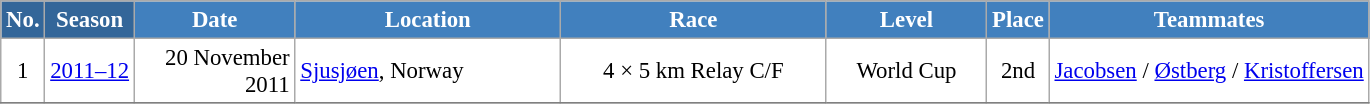<table class="wikitable sortable" style="font-size:95%; text-align:center; border:grey solid 1px; border-collapse:collapse; background:#ffffff;">
<tr style="background:#efefef;">
<th style="background-color:#369; color:white;">No.</th>
<th style="background-color:#369; color:white;">Season</th>
<th style="background-color:#4180be; color:white; width:100px;">Date</th>
<th style="background-color:#4180be; color:white; width:170px;">Location</th>
<th style="background-color:#4180be; color:white; width:170px;">Race</th>
<th style="background-color:#4180be; color:white; width:100px;">Level</th>
<th style="background-color:#4180be; color:white;">Place</th>
<th style="background-color:#4180be; color:white;">Teammates</th>
</tr>
<tr>
<td align=center>1</td>
<td rowspan=1 align=center><a href='#'>2011–12</a></td>
<td align=right>20 November 2011</td>
<td align=left> <a href='#'>Sjusjøen</a>, Norway</td>
<td>4 × 5 km Relay C/F</td>
<td>World Cup</td>
<td>2nd</td>
<td><a href='#'>Jacobsen</a> / <a href='#'>Østberg</a> / <a href='#'>Kristoffersen</a></td>
</tr>
<tr>
</tr>
</table>
